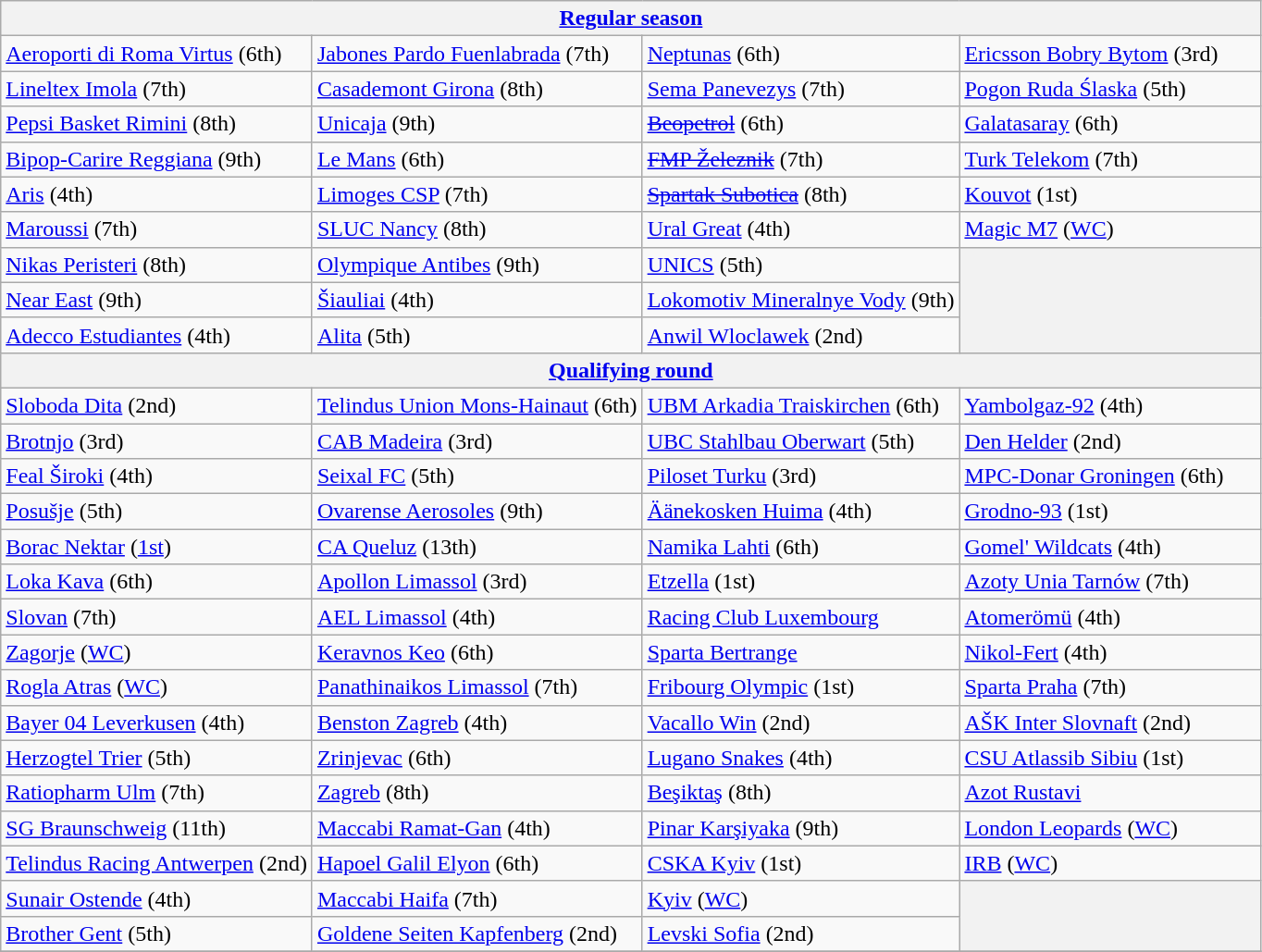<table class="wikitable" style="white-space: nowrap;">
<tr>
<th colspan="4"><a href='#'>Regular season</a></th>
</tr>
<tr>
<td width="210"> <a href='#'>Aeroporti di Roma Virtus</a> (6th)</td>
<td width="210"> <a href='#'>Jabones Pardo Fuenlabrada</a> (7th)</td>
<td width="210"> <a href='#'>Neptunas</a> (6th)</td>
<td width="210"> <a href='#'>Ericsson Bobry Bytom</a> (3rd)</td>
</tr>
<tr>
<td width="210"> <a href='#'>Lineltex Imola</a> (7th)</td>
<td width="210"> <a href='#'>Casademont Girona</a> (8th)</td>
<td width="210"> <a href='#'>Sema Panevezys</a> (7th)</td>
<td width="210"> <a href='#'>Pogon Ruda Ślaska</a> (5th)</td>
</tr>
<tr>
<td width="210"> <a href='#'>Pepsi Basket Rimini</a> (8th)</td>
<td width="210"> <a href='#'>Unicaja</a> (9th)</td>
<td width="210"> <a href='#'><s>Beopetrol</s></a> (6th)</td>
<td width="210"> <a href='#'>Galatasaray</a> (6th)</td>
</tr>
<tr>
<td width="210"> <a href='#'>Bipop-Carire Reggiana</a> (9th)</td>
<td width="210"> <a href='#'>Le Mans</a> (6th)</td>
<td width="210"> <a href='#'><s>FMP Železnik</s></a> (7th)</td>
<td width="210"> <a href='#'>Turk Telekom</a> (7th)</td>
</tr>
<tr>
<td width="210"> <a href='#'>Aris</a> (4th)</td>
<td width="210"> <a href='#'>Limoges CSP</a> (7th)</td>
<td width="210"> <a href='#'><s>Spartak Subotica</s></a> (8th)</td>
<td width="210"> <a href='#'>Kouvot</a> (1st)</td>
</tr>
<tr>
<td width="210"> <a href='#'>Maroussi</a> (7th)</td>
<td width="210"> <a href='#'>SLUC Nancy</a> (8th)</td>
<td width="210"> <a href='#'>Ural Great</a> (4th)</td>
<td width="210"> <a href='#'>Magic M7</a> (<a href='#'>WC</a>)</td>
</tr>
<tr>
<td width="210"> <a href='#'>Nikas Peristeri</a> (8th)</td>
<td width="210"> <a href='#'>Olympique Antibes</a> (9th)</td>
<td width="210"> <a href='#'>UNICS</a> (5th)</td>
<th rowspan="3"></th>
</tr>
<tr>
<td width="210"> <a href='#'>Near East</a> (9th)</td>
<td width="210"> <a href='#'>Šiauliai</a> (4th)</td>
<td width="210"> <a href='#'>Lokomotiv Mineralnye Vody</a> (9th)</td>
</tr>
<tr>
<td width="210"> <a href='#'>Adecco Estudiantes</a> (4th)</td>
<td> <a href='#'>Alita</a> (5th)</td>
<td> <a href='#'>Anwil Wloclawek</a> (2nd)</td>
</tr>
<tr>
<th colspan="4"><a href='#'>Qualifying round</a></th>
</tr>
<tr>
<td> <a href='#'>Sloboda Dita</a> (2nd)</td>
<td> <a href='#'>Telindus Union Mons-Hainaut</a> (6th)</td>
<td> <a href='#'>UBM Arkadia Traiskirchen</a> (6th)</td>
<td> <a href='#'>Yambolgaz-92</a> (4th)</td>
</tr>
<tr>
<td> <a href='#'>Brotnjo</a> (3rd)</td>
<td> <a href='#'>CAB Madeira</a> (3rd)</td>
<td> <a href='#'>UBC Stahlbau Oberwart</a> (5th)</td>
<td> <a href='#'>Den Helder</a> (2nd)</td>
</tr>
<tr>
<td> <a href='#'>Feal Široki</a> (4th)</td>
<td> <a href='#'>Seixal FC</a> (5th)</td>
<td> <a href='#'>Piloset Turku</a> (3rd)</td>
<td> <a href='#'>MPC-Donar Groningen</a> (6th)</td>
</tr>
<tr>
<td> <a href='#'>Posušje</a> (5th)</td>
<td> <a href='#'>Ovarense Aerosoles</a> (9th)</td>
<td> <a href='#'>Äänekosken Huima</a> (4th)</td>
<td> <a href='#'>Grodno-93</a> (1st)</td>
</tr>
<tr>
<td width="210"> <a href='#'>Borac Nektar</a> (<a href='#'>1st</a>)</td>
<td width="210"> <a href='#'>CA Queluz</a> (13th)</td>
<td width="210"> <a href='#'>Namika Lahti</a> (6th)</td>
<td width="210"> <a href='#'>Gomel' Wildcats</a> (4th)</td>
</tr>
<tr>
<td width="210"> <a href='#'>Loka Kava</a> (6th)</td>
<td width="210"> <a href='#'>Apollon Limassol</a> (3rd)</td>
<td width="210"> <a href='#'>Etzella</a> (1st)</td>
<td width="210"> <a href='#'>Azoty Unia Tarnów</a> (7th)</td>
</tr>
<tr>
<td width="210"> <a href='#'>Slovan</a> (7th)</td>
<td width="210"> <a href='#'>AEL Limassol</a> (4th)</td>
<td width="210"> <a href='#'>Racing Club Luxembourg</a></td>
<td width="210"> <a href='#'>Atomerömü</a> (4th)</td>
</tr>
<tr>
<td width="210"> <a href='#'>Zagorje</a> (<a href='#'>WC</a>)</td>
<td width="210"> <a href='#'>Keravnos Keo</a> (6th)</td>
<td width="210"> <a href='#'>Sparta Bertrange</a></td>
<td width="210"> <a href='#'>Nikol-Fert</a> (4th)</td>
</tr>
<tr>
<td width="210"> <a href='#'>Rogla Atras</a> (<a href='#'>WC</a>)</td>
<td width="210"> <a href='#'>Panathinaikos Limassol</a> (7th)</td>
<td width="210"> <a href='#'>Fribourg Olympic</a> (1st)</td>
<td width="210"> <a href='#'>Sparta Praha</a> (7th)</td>
</tr>
<tr>
<td width="210"> <a href='#'>Bayer 04 Leverkusen</a> (4th)</td>
<td width="210"> <a href='#'>Benston Zagreb</a> (4th)</td>
<td width="210"> <a href='#'>Vacallo Win</a> (2nd)</td>
<td width="210"> <a href='#'>AŠK Inter Slovnaft</a> (2nd)</td>
</tr>
<tr>
<td width="210"> <a href='#'>Herzogtel Trier</a> (5th)</td>
<td width="210"> <a href='#'>Zrinjevac</a> (6th)</td>
<td width="210"> <a href='#'>Lugano Snakes</a> (4th)</td>
<td width="210"> <a href='#'>CSU Atlassib Sibiu</a> (1st)</td>
</tr>
<tr>
<td width="210"> <a href='#'>Ratiopharm Ulm</a> (7th)</td>
<td width="210"> <a href='#'>Zagreb</a> (8th)</td>
<td width="210"> <a href='#'>Beşiktaş</a> (8th)</td>
<td width="210"> <a href='#'>Azot Rustavi</a></td>
</tr>
<tr>
<td width="210"> <a href='#'>SG Braunschweig</a> (11th)</td>
<td width="210"> <a href='#'>Maccabi Ramat-Gan</a> (4th)</td>
<td width="210"> <a href='#'>Pinar Karşiyaka</a> (9th)</td>
<td width="210"> <a href='#'>London Leopards</a> (<a href='#'>WC</a>)</td>
</tr>
<tr>
<td width="210"> <a href='#'>Telindus Racing Antwerpen</a> (2nd)</td>
<td width="210"> <a href='#'>Hapoel Galil Elyon</a> (6th)</td>
<td width="210"> <a href='#'>CSKA Kyiv</a> (1st)</td>
<td width="210"> <a href='#'>IRB</a> (<a href='#'>WC</a>)</td>
</tr>
<tr>
<td width="210"> <a href='#'>Sunair Ostende</a> (4th)</td>
<td width="210"> <a href='#'>Maccabi Haifa</a> (7th)</td>
<td width="210"> <a href='#'>Kyiv</a> (<a href='#'>WC</a>)</td>
<th rowspan="2"></th>
</tr>
<tr>
<td width="210"> <a href='#'>Brother Gent</a> (5th)</td>
<td width="210"> <a href='#'>Goldene Seiten Kapfenberg</a> (2nd)</td>
<td width="210"> <a href='#'>Levski Sofia</a> (2nd)</td>
</tr>
<tr>
</tr>
</table>
